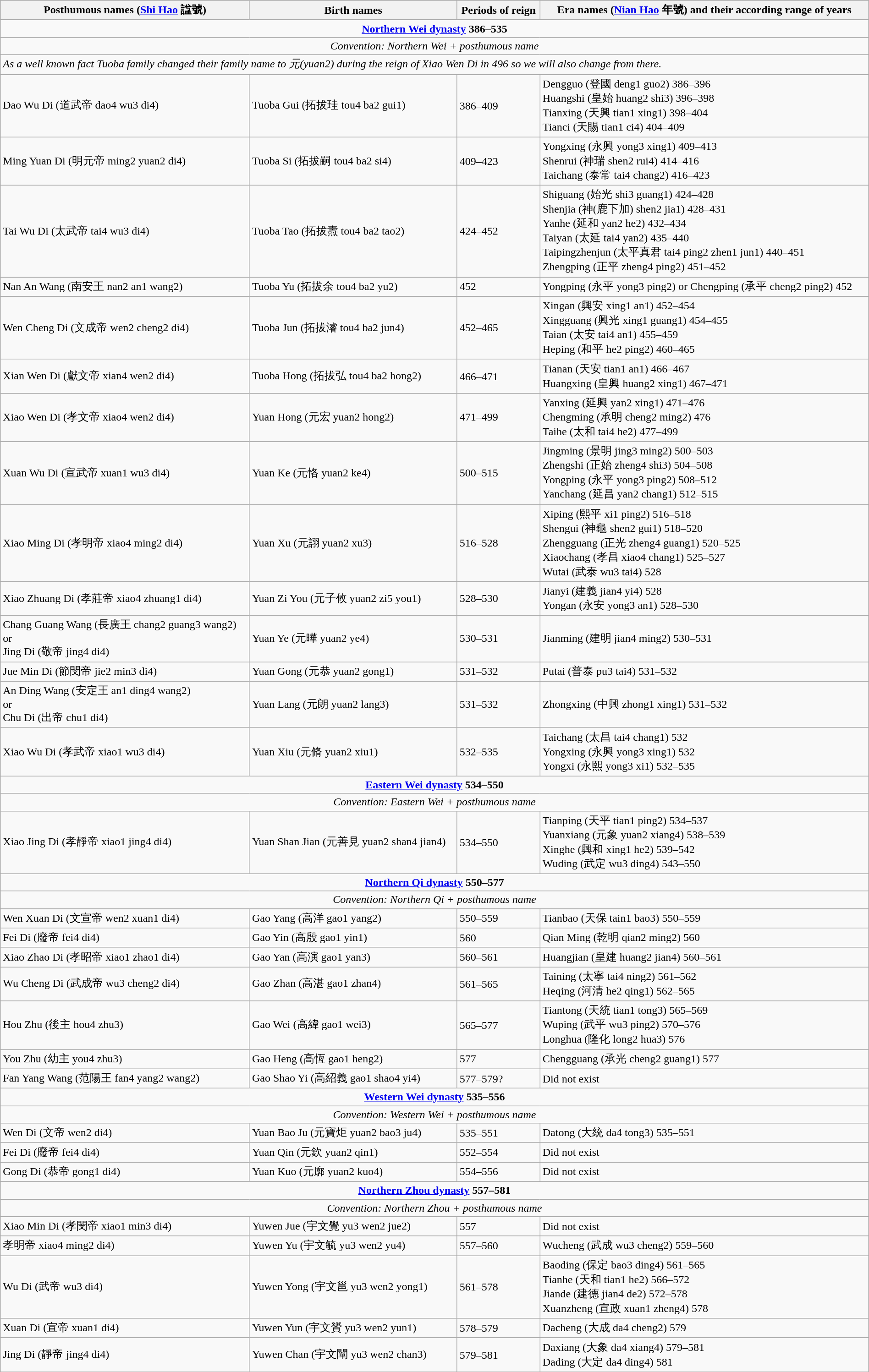<table class="wikitable" width="100%">
<tr bgcolor="#CCCCCC">
<th>Posthumous names (<a href='#'>Shi Hao</a> 諡號)</th>
<th>Birth names</th>
<th>Periods of reign</th>
<th>Era names (<a href='#'>Nian Hao</a> 年號) and their according range of years</th>
</tr>
<tr>
<td colspan="4" align="center"><strong><a href='#'>Northern Wei dynasty</a> 386–535</strong></td>
</tr>
<tr>
<td colspan="4" align="center"><em>Convention: Northern Wei + posthumous name</em></td>
</tr>
<tr>
<td colspan="4"><em>As a well known fact Tuoba family changed their family name to 元(yuan2) during the reign of Xiao Wen Di in 496 so we will also change from there.</em></td>
</tr>
<tr>
<td>Dao Wu Di (道武帝 dao4 wu3 di4)</td>
<td>Tuoba Gui (拓拔珪 tou4 ba2 gui1)</td>
<td>386–409</td>
<td>Dengguo (登國 deng1 guo2) 386–396<br>Huangshi (皇始 huang2 shi3) 396–398<br>Tianxing (天興 tian1 xing1) 398–404<br>Tianci (天賜 tian1 ci4) 404–409</td>
</tr>
<tr>
<td>Ming Yuan Di (明元帝 ming2 yuan2 di4)</td>
<td>Tuoba Si (拓拔嗣 tou4 ba2 si4)</td>
<td>409–423</td>
<td>Yongxing (永興 yong3 xing1) 409–413<br>Shenrui (神瑞 shen2 rui4) 414–416<br>Taichang (泰常 tai4 chang2) 416–423</td>
</tr>
<tr>
<td>Tai Wu Di (太武帝 tai4 wu3 di4)</td>
<td>Tuoba Tao (拓拔燾 tou4 ba2 tao2)</td>
<td>424–452</td>
<td>Shiguang (始光 shi3 guang1) 424–428<br>Shenjia (神(鹿下加) shen2 jia1) 428–431<br>Yanhe (延和 yan2 he2) 432–434<br>Taiyan (太延 tai4 yan2) 435–440<br>Taipingzhenjun (太平真君 tai4 ping2 zhen1 jun1) 440–451<br>Zhengping (正平 zheng4 ping2) 451–452</td>
</tr>
<tr>
<td>Nan An Wang (南安王 nan2 an1 wang2)</td>
<td>Tuoba Yu (拓拔余 tou4 ba2 yu2)</td>
<td>452</td>
<td>Yongping (永平 yong3 ping2) or Chengping (承平 cheng2 ping2) 452<br></td>
</tr>
<tr>
<td>Wen Cheng Di (文成帝 wen2 cheng2 di4)</td>
<td>Tuoba Jun (拓拔濬 tou4 ba2 jun4)</td>
<td>452–465</td>
<td>Xingan (興安 xing1 an1) 452–454<br>Xingguang (興光 xing1 guang1) 454–455<br>Taian (太安 tai4 an1) 455–459<br>Heping (和平 he2 ping2) 460–465</td>
</tr>
<tr>
<td>Xian Wen Di (獻文帝 xian4 wen2 di4)</td>
<td>Tuoba Hong (拓拔弘 tou4 ba2 hong2)</td>
<td>466–471</td>
<td>Tianan (天安 tian1 an1) 466–467<br>Huangxing (皇興 huang2 xing1) 467–471</td>
</tr>
<tr>
<td>Xiao Wen Di (孝文帝 xiao4 wen2 di4)</td>
<td>Yuan Hong (元宏 yuan2 hong2)</td>
<td>471–499</td>
<td>Yanxing (延興 yan2 xing1) 471–476<br>Chengming (承明 cheng2 ming2) 476<br>Taihe (太和 tai4 he2) 477–499</td>
</tr>
<tr>
<td>Xuan Wu Di (宣武帝 xuan1 wu3 di4)</td>
<td>Yuan Ke (元恪 yuan2 ke4)</td>
<td>500–515</td>
<td>Jingming (景明 jing3 ming2) 500–503<br>Zhengshi (正始 zheng4 shi3) 504–508<br>Yongping (永平 yong3 ping2) 508–512<br>Yanchang (延昌 yan2 chang1) 512–515</td>
</tr>
<tr>
<td>Xiao Ming Di (孝明帝 xiao4 ming2 di4)</td>
<td>Yuan Xu (元詡 yuan2 xu3)</td>
<td>516–528</td>
<td>Xiping (熙平 xi1 ping2) 516–518<br>Shengui (神龜 shen2 gui1) 518–520<br>Zhengguang (正光 zheng4 guang1) 520–525<br>Xiaochang (孝昌 xiao4 chang1) 525–527<br>Wutai (武泰 wu3 tai4) 528</td>
</tr>
<tr>
<td>Xiao Zhuang Di (孝莊帝 xiao4 zhuang1 di4)</td>
<td>Yuan Zi You (元子攸 yuan2 zi5 you1)</td>
<td>528–530</td>
<td>Jianyi (建義 jian4 yi4) 528<br>Yongan (永安 yong3 an1) 528–530</td>
</tr>
<tr>
<td>Chang Guang Wang (長廣王 chang2 guang3 wang2)<br>or<br>Jing Di (敬帝 jing4 di4)</td>
<td>Yuan Ye (元曄 yuan2 ye4)</td>
<td>530–531</td>
<td>Jianming (建明 jian4 ming2) 530–531</td>
</tr>
<tr>
<td>Jue Min Di (節閔帝 jie2 min3 di4)</td>
<td>Yuan Gong (元恭 yuan2 gong1)</td>
<td>531–532</td>
<td>Putai (普泰 pu3 tai4) 531–532</td>
</tr>
<tr>
<td>An Ding Wang (安定王 an1 ding4 wang2)<br>or<br>Chu Di (出帝 chu1 di4)</td>
<td>Yuan Lang (元朗 yuan2 lang3)</td>
<td>531–532</td>
<td>Zhongxing (中興 zhong1 xing1) 531–532</td>
</tr>
<tr>
<td>Xiao Wu Di (孝武帝 xiao1 wu3 di4)</td>
<td>Yuan Xiu (元脩 yuan2 xiu1)</td>
<td>532–535</td>
<td>Taichang (太昌 tai4 chang1) 532<br>Yongxing (永興 yong3 xing1) 532<br>Yongxi (永熙 yong3 xi1) 532–535</td>
</tr>
<tr>
<td colspan="4" align="center"><strong><a href='#'>Eastern Wei dynasty</a> 534–550</strong></td>
</tr>
<tr>
<td colspan="4" align="center"><em>Convention: Eastern Wei + posthumous name</em></td>
</tr>
<tr>
<td>Xiao Jing Di (孝靜帝 xiao1 jing4 di4)</td>
<td>Yuan Shan Jian (元善見 yuan2 shan4 jian4)</td>
<td>534–550</td>
<td>Tianping (天平 tian1 ping2) 534–537<br>Yuanxiang (元象 yuan2 xiang4) 538–539<br>Xinghe (興和 xing1 he2) 539–542<br>Wuding (武定 wu3 ding4) 543–550</td>
</tr>
<tr>
<td colspan="4" align="center"><strong><a href='#'>Northern Qi dynasty</a> 550–577</strong></td>
</tr>
<tr>
<td colspan="4" align="center"><em>Convention: Northern Qi + posthumous name</em></td>
</tr>
<tr>
<td>Wen Xuan Di (文宣帝 wen2 xuan1 di4)</td>
<td>Gao Yang (高洋 gao1 yang2)</td>
<td>550–559</td>
<td>Tianbao (天保 tain1 bao3) 550–559</td>
</tr>
<tr>
<td>Fei Di (廢帝 fei4 di4)</td>
<td>Gao Yin (高殷 gao1 yin1)</td>
<td>560</td>
<td>Qian Ming (乾明 qian2 ming2) 560</td>
</tr>
<tr>
<td>Xiao Zhao Di (孝昭帝 xiao1 zhao1 di4)</td>
<td>Gao Yan (高演 gao1 yan3)</td>
<td>560–561</td>
<td>Huangjian (皇建 huang2 jian4) 560–561</td>
</tr>
<tr>
<td>Wu Cheng Di (武成帝 wu3 cheng2 di4)</td>
<td>Gao Zhan (高湛 gao1 zhan4)</td>
<td>561–565</td>
<td>Taining (太寧 tai4 ning2) 561–562<br>Heqing (河清 he2 qing1) 562–565</td>
</tr>
<tr>
<td>Hou Zhu (後主 hou4 zhu3)</td>
<td>Gao Wei (高緯 gao1 wei3)</td>
<td>565–577</td>
<td>Tiantong (天統 tian1 tong3) 565–569<br>Wuping (武平 wu3 ping2) 570–576<br>Longhua (隆化 long2 hua3) 576</td>
</tr>
<tr>
<td>You Zhu (幼主 you4 zhu3)</td>
<td>Gao Heng (高恆 gao1 heng2)</td>
<td>577</td>
<td>Chengguang (承光 cheng2 guang1) 577</td>
</tr>
<tr>
<td>Fan Yang Wang (范陽王 fan4 yang2 wang2)</td>
<td>Gao Shao Yi (高紹義 gao1 shao4 yi4)</td>
<td>577–579?</td>
<td>Did not exist</td>
</tr>
<tr>
<td colspan="4" align="center"><strong><a href='#'>Western Wei dynasty</a> 535–556</strong></td>
</tr>
<tr>
<td colspan="4" align="center"><em>Convention: Western Wei + posthumous name</em></td>
</tr>
<tr>
<td>Wen Di (文帝 wen2 di4)</td>
<td>Yuan Bao Ju (元寶炬 yuan2 bao3 ju4)</td>
<td>535–551</td>
<td>Datong (大統 da4 tong3) 535–551</td>
</tr>
<tr>
<td>Fei Di (廢帝 fei4 di4)</td>
<td>Yuan Qin (元欽 yuan2 qin1)</td>
<td>552–554</td>
<td>Did not exist</td>
</tr>
<tr>
<td>Gong Di (恭帝 gong1 di4)</td>
<td>Yuan Kuo (元廓 yuan2 kuo4)</td>
<td>554–556</td>
<td>Did not exist</td>
</tr>
<tr>
<td colspan="4" align="center"><strong><a href='#'>Northern Zhou dynasty</a> 557–581</strong></td>
</tr>
<tr>
<td colspan="4" align="center"><em>Convention: Northern Zhou + posthumous name</em></td>
</tr>
<tr>
<td>Xiao Min Di (孝閔帝 xiao1 min3 di4)</td>
<td>Yuwen Jue (宇文覺 yu3 wen2 jue2)</td>
<td>557</td>
<td>Did not exist</td>
</tr>
<tr>
<td Ming Di (明帝 ming2 di4 or Xiao Ming Di>孝明帝 xiao4 ming2 di4)</td>
<td>Yuwen Yu (宇文毓 yu3 wen2 yu4)</td>
<td>557–560</td>
<td>Wucheng (武成 wu3 cheng2) 559–560</td>
</tr>
<tr>
<td>Wu Di (武帝 wu3 di4)</td>
<td>Yuwen Yong (宇文邕 yu3 wen2 yong1)</td>
<td>561–578</td>
<td>Baoding (保定 bao3 ding4) 561–565<br>Tianhe (天和 tian1 he2) 566–572<br>Jiande (建德 jian4 de2) 572–578<br>Xuanzheng (宣政 xuan1 zheng4) 578</td>
</tr>
<tr>
<td>Xuan Di (宣帝 xuan1 di4)</td>
<td>Yuwen Yun (宇文贇 yu3 wen2 yun1)</td>
<td>578–579</td>
<td>Dacheng (大成 da4 cheng2) 579<br></td>
</tr>
<tr>
<td>Jing Di (靜帝 jing4 di4)</td>
<td>Yuwen Chan (宇文闡 yu3 wen2 chan3)</td>
<td>579–581</td>
<td>Daxiang (大象 da4 xiang4) 579–581<br>Dading (大定 da4 ding4) 581</td>
</tr>
</table>
